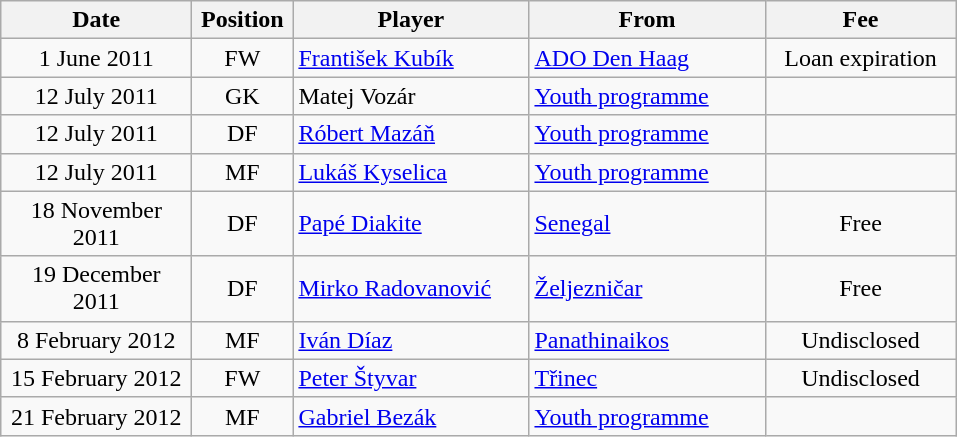<table class="wikitable" style="text-align: center;">
<tr>
<th width=120>Date</th>
<th width=60>Position</th>
<th width=150>Player</th>
<th width=150>From</th>
<th width=120>Fee</th>
</tr>
<tr>
<td>1 June 2011</td>
<td>FW</td>
<td style="text-align:left;"> <a href='#'>František Kubík</a></td>
<td style="text-align:left;"><a href='#'>ADO Den Haag</a></td>
<td>Loan expiration</td>
</tr>
<tr>
<td>12 July 2011</td>
<td>GK</td>
<td style="text-align:left;"> Matej Vozár</td>
<td style="text-align:left;"><a href='#'>Youth programme</a></td>
<td></td>
</tr>
<tr>
<td>12 July 2011</td>
<td>DF</td>
<td style="text-align:left;"> <a href='#'>Róbert Mazáň</a></td>
<td style="text-align:left;"><a href='#'>Youth programme</a></td>
<td></td>
</tr>
<tr>
<td>12 July 2011</td>
<td>MF</td>
<td style="text-align:left;"> <a href='#'>Lukáš Kyselica</a></td>
<td style="text-align:left;"><a href='#'>Youth programme</a></td>
<td></td>
</tr>
<tr>
<td>18 November 2011</td>
<td>DF</td>
<td style="text-align:left;"> <a href='#'>Papé Diakite</a></td>
<td style="text-align:left;"><a href='#'>Senegal</a></td>
<td>Free</td>
</tr>
<tr>
<td>19 December 2011</td>
<td>DF</td>
<td style="text-align:left;"> <a href='#'>Mirko Radovanović</a></td>
<td style="text-align:left;"><a href='#'>Željezničar</a></td>
<td>Free</td>
</tr>
<tr>
<td>8 February 2012</td>
<td>MF</td>
<td style="text-align:left;"> <a href='#'>Iván Díaz</a></td>
<td style="text-align:left;"><a href='#'>Panathinaikos</a></td>
<td>Undisclosed</td>
</tr>
<tr>
<td>15 February 2012</td>
<td>FW</td>
<td style="text-align:left;"> <a href='#'>Peter Štyvar</a></td>
<td style="text-align:left;"><a href='#'>Třinec</a></td>
<td>Undisclosed</td>
</tr>
<tr>
<td>21 February 2012</td>
<td>MF</td>
<td style="text-align:left;"> <a href='#'>Gabriel Bezák</a></td>
<td style="text-align:left;"><a href='#'>Youth programme</a></td>
<td></td>
</tr>
</table>
